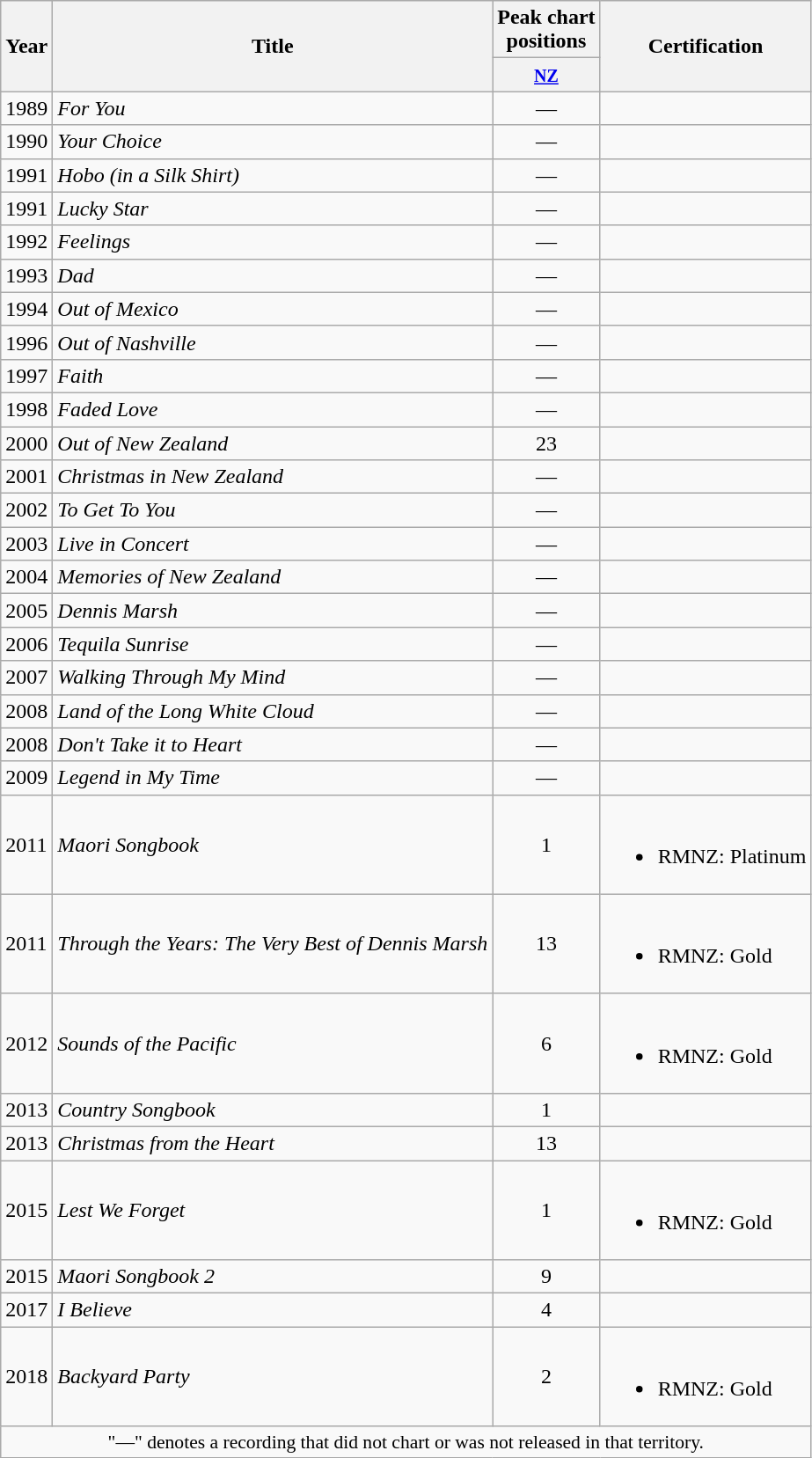<table class="wikitable plainrowheaders">
<tr>
<th rowspan="2">Year</th>
<th rowspan="2">Title</th>
<th>Peak chart<br>positions</th>
<th rowspan="2">Certification</th>
</tr>
<tr>
<th><small><a href='#'>NZ</a></small></th>
</tr>
<tr>
<td>1989</td>
<td><em>For You</em></td>
<td align="center">—</td>
<td></td>
</tr>
<tr>
<td>1990</td>
<td><em>Your Choice</em></td>
<td align="center">—</td>
<td></td>
</tr>
<tr>
<td>1991</td>
<td><em>Hobo (in a Silk Shirt)</em></td>
<td align="center">—</td>
<td></td>
</tr>
<tr>
<td>1991</td>
<td><em>Lucky Star</em></td>
<td align="center">—</td>
<td></td>
</tr>
<tr>
<td>1992</td>
<td><em>Feelings</em></td>
<td align="center">—</td>
<td></td>
</tr>
<tr>
<td>1993</td>
<td><em>Dad</em></td>
<td align="center">—</td>
<td></td>
</tr>
<tr>
<td>1994</td>
<td><em>Out of Mexico</em></td>
<td align="center">—</td>
<td></td>
</tr>
<tr>
<td>1996</td>
<td><em>Out of Nashville</em></td>
<td align="center">—</td>
<td></td>
</tr>
<tr>
<td>1997</td>
<td><em>Faith</em></td>
<td align="center">—</td>
<td></td>
</tr>
<tr>
<td>1998</td>
<td><em>Faded Love</em></td>
<td align="center">—</td>
<td></td>
</tr>
<tr>
<td>2000</td>
<td><em>Out of New Zealand</em></td>
<td align="center">23</td>
<td></td>
</tr>
<tr>
<td>2001</td>
<td><em>Christmas in New Zealand</em></td>
<td align="center">—</td>
<td></td>
</tr>
<tr>
<td>2002</td>
<td><em>To Get To You</em></td>
<td align="center">—</td>
<td></td>
</tr>
<tr>
<td>2003</td>
<td><em>Live in Concert</em></td>
<td align="center">—</td>
<td></td>
</tr>
<tr>
<td>2004</td>
<td><em>Memories of New Zealand</em></td>
<td align="center">—</td>
<td></td>
</tr>
<tr>
<td>2005</td>
<td><em>Dennis Marsh</em></td>
<td align="center">—</td>
<td></td>
</tr>
<tr>
<td>2006</td>
<td><em>Tequila Sunrise</em></td>
<td align="center">—</td>
<td></td>
</tr>
<tr>
<td>2007</td>
<td><em>Walking Through My Mind</em></td>
<td align="center">—</td>
<td></td>
</tr>
<tr>
<td>2008</td>
<td><em>Land of the Long White Cloud</em></td>
<td align="center">—</td>
<td></td>
</tr>
<tr>
<td>2008</td>
<td><em>Don't Take it to Heart</em></td>
<td align="center">—</td>
<td></td>
</tr>
<tr>
<td>2009</td>
<td><em>Legend in My Time</em></td>
<td align="center">—</td>
<td></td>
</tr>
<tr>
<td>2011</td>
<td><em>Maori Songbook</em></td>
<td align="center">1</td>
<td><br><ul><li>RMNZ: Platinum</li></ul></td>
</tr>
<tr>
<td>2011</td>
<td><em>Through the Years: The Very Best of Dennis Marsh </em></td>
<td align="center">13</td>
<td><br><ul><li>RMNZ: Gold</li></ul></td>
</tr>
<tr>
<td>2012</td>
<td><em>Sounds of the Pacific</em></td>
<td align="center">6</td>
<td><br><ul><li>RMNZ: Gold</li></ul></td>
</tr>
<tr>
<td>2013</td>
<td><em>Country Songbook</em></td>
<td align="center">1</td>
<td></td>
</tr>
<tr>
<td>2013</td>
<td><em>Christmas from the Heart</em></td>
<td align="center">13</td>
<td></td>
</tr>
<tr>
<td>2015</td>
<td><em>Lest We Forget</em></td>
<td align="center">1</td>
<td><br><ul><li>RMNZ: Gold</li></ul></td>
</tr>
<tr>
<td>2015</td>
<td><em>Maori Songbook 2</em></td>
<td align="center">9</td>
<td></td>
</tr>
<tr>
<td>2017</td>
<td><em>I Believe</em></td>
<td align="center">4<br></td>
<td></td>
</tr>
<tr>
<td>2018</td>
<td><em>Backyard Party</em></td>
<td align="center">2<br></td>
<td><br><ul><li>RMNZ: Gold</li></ul></td>
</tr>
<tr>
<td colspan="4" style="font-size:90%" align="center">"—" denotes a recording that did not chart or was not released in that territory.</td>
</tr>
</table>
